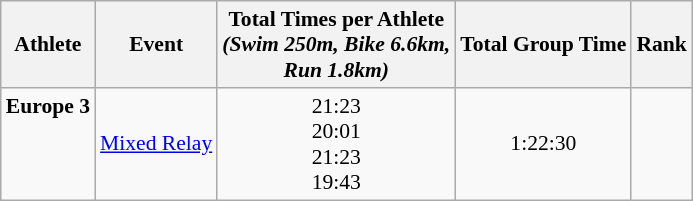<table class="wikitable" style="font-size:90%;">
<tr>
<th>Athlete</th>
<th>Event</th>
<th>Total Times per Athlete <br> <em>(Swim 250m, Bike 6.6km, <br> Run 1.8km)</em></th>
<th>Total Group Time</th>
<th>Rank</th>
</tr>
<tr align=center>
<td align=left><strong>Europe 3</strong><br><br><br><br></td>
<td align=left><a href='#'>Mixed Relay</a></td>
<td>21:23<br>20:01<br>21:23<br>19:43</td>
<td>1:22:30</td>
<td></td>
</tr>
</table>
